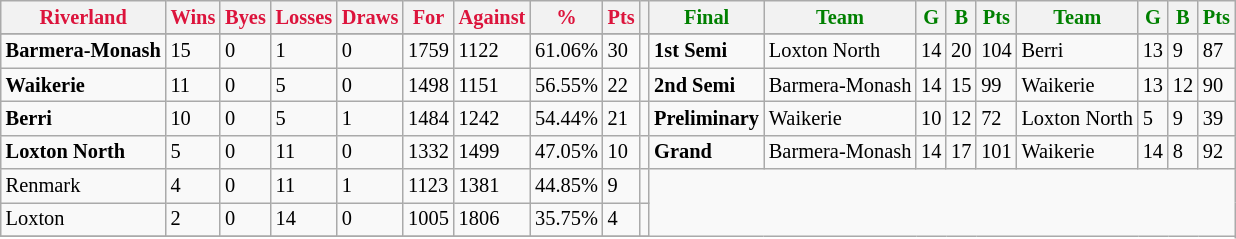<table style="font-size: 85%; text-align: left;" class="wikitable">
<tr>
<th style="color:crimson">Riverland</th>
<th style="color:crimson">Wins</th>
<th style="color:crimson">Byes</th>
<th style="color:crimson">Losses</th>
<th style="color:crimson">Draws</th>
<th style="color:crimson">For</th>
<th style="color:crimson">Against</th>
<th style="color:crimson">%</th>
<th style="color:crimson">Pts</th>
<th></th>
<th style="color:green">Final</th>
<th style="color:green">Team</th>
<th style="color:green">G</th>
<th style="color:green">B</th>
<th style="color:green">Pts</th>
<th style="color:green">Team</th>
<th style="color:green">G</th>
<th style="color:green">B</th>
<th style="color:green">Pts</th>
</tr>
<tr>
</tr>
<tr>
</tr>
<tr>
<td><strong>Barmera-Monash</strong></td>
<td>15</td>
<td>0</td>
<td>1</td>
<td>0</td>
<td>1759</td>
<td>1122</td>
<td>61.06%</td>
<td>30</td>
<td></td>
<td><strong>1st Semi</strong></td>
<td>Loxton North</td>
<td>14</td>
<td>20</td>
<td>104</td>
<td>Berri</td>
<td>13</td>
<td>9</td>
<td>87</td>
</tr>
<tr>
<td><strong>Waikerie</strong></td>
<td>11</td>
<td>0</td>
<td>5</td>
<td>0</td>
<td>1498</td>
<td>1151</td>
<td>56.55%</td>
<td>22</td>
<td></td>
<td><strong>2nd Semi</strong></td>
<td>Barmera-Monash</td>
<td>14</td>
<td>15</td>
<td>99</td>
<td>Waikerie</td>
<td>13</td>
<td>12</td>
<td>90</td>
</tr>
<tr>
<td><strong>Berri</strong></td>
<td>10</td>
<td>0</td>
<td>5</td>
<td>1</td>
<td>1484</td>
<td>1242</td>
<td>54.44%</td>
<td>21</td>
<td></td>
<td><strong>Preliminary</strong></td>
<td>Waikerie</td>
<td>10</td>
<td>12</td>
<td>72</td>
<td>Loxton North</td>
<td>5</td>
<td>9</td>
<td>39</td>
</tr>
<tr>
<td><strong>Loxton North</strong></td>
<td>5</td>
<td>0</td>
<td>11</td>
<td>0</td>
<td>1332</td>
<td>1499</td>
<td>47.05%</td>
<td>10</td>
<td></td>
<td><strong>Grand</strong></td>
<td>Barmera-Monash</td>
<td>14</td>
<td>17</td>
<td>101</td>
<td>Waikerie</td>
<td>14</td>
<td>8</td>
<td>92</td>
</tr>
<tr>
<td>Renmark</td>
<td>4</td>
<td>0</td>
<td>11</td>
<td>1</td>
<td>1123</td>
<td>1381</td>
<td>44.85%</td>
<td>9</td>
<td></td>
</tr>
<tr>
<td>Loxton</td>
<td>2</td>
<td>0</td>
<td>14</td>
<td>0</td>
<td>1005</td>
<td>1806</td>
<td>35.75%</td>
<td>4</td>
<td></td>
</tr>
<tr>
</tr>
</table>
